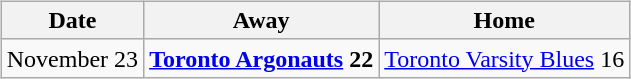<table cellspacing="10">
<tr>
<td valign="top"><br><table class="wikitable">
<tr>
<th>Date</th>
<th>Away</th>
<th>Home</th>
</tr>
<tr>
<td>November 23</td>
<td><strong><a href='#'>Toronto Argonauts</a> 22</strong></td>
<td><a href='#'>Toronto Varsity Blues</a> 16</td>
</tr>
</table>
</td>
</tr>
</table>
